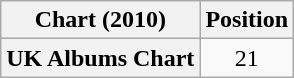<table class="wikitable plainrowheaders">
<tr>
<th>Chart (2010)</th>
<th>Position</th>
</tr>
<tr>
<th scope="row">UK Albums Chart</th>
<td style="text-align:center;">21</td>
</tr>
</table>
